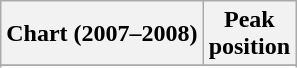<table class="wikitable sortable plainrowheaders" style="text-align:center">
<tr>
<th scope="col">Chart (2007–2008)</th>
<th scope="col">Peak<br>position</th>
</tr>
<tr>
</tr>
<tr>
</tr>
<tr>
</tr>
<tr>
</tr>
<tr>
</tr>
<tr>
</tr>
<tr>
</tr>
<tr>
</tr>
</table>
